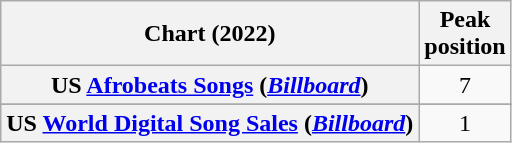<table class="wikitable sortable plainrowheaders" style="text-align:center">
<tr>
<th scope="col">Chart (2022)</th>
<th scope="col">Peak<br>position</th>
</tr>
<tr>
<th scope="row">US <a href='#'>Afrobeats Songs</a> (<em><a href='#'>Billboard</a></em>)</th>
<td>7</td>
</tr>
<tr>
</tr>
<tr>
<th scope="row">US <a href='#'>World Digital Song Sales</a> (<em><a href='#'>Billboard</a></em>)</th>
<td>1</td>
</tr>
</table>
